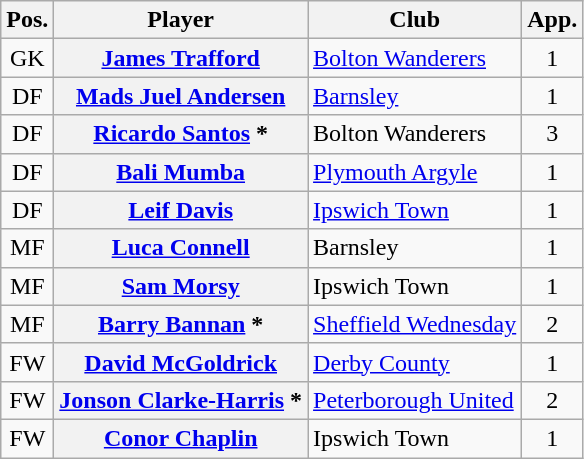<table class="wikitable plainrowheaders" style="text-align: left">
<tr>
<th scope="col">Pos.</th>
<th scope="col">Player</th>
<th scope="col">Club</th>
<th scope="col">App.</th>
</tr>
<tr>
<td style="text-align:center">GK</td>
<th scope="row"><a href='#'>James Trafford</a></th>
<td><a href='#'>Bolton Wanderers</a></td>
<td style="text-align:center">1</td>
</tr>
<tr>
<td style="text-align:center">DF</td>
<th scope="row"><a href='#'>Mads Juel Andersen</a></th>
<td><a href='#'>Barnsley</a></td>
<td style="text-align:center">1</td>
</tr>
<tr>
<td style="text-align:center">DF</td>
<th scope="row"><a href='#'>Ricardo Santos</a> *</th>
<td>Bolton Wanderers</td>
<td style="text-align:center">3</td>
</tr>
<tr>
<td style="text-align:center">DF</td>
<th scope="row"><a href='#'>Bali Mumba</a></th>
<td><a href='#'>Plymouth Argyle</a></td>
<td style="text-align:center">1</td>
</tr>
<tr>
<td style="text-align:center">DF</td>
<th scope="row"><a href='#'>Leif Davis</a></th>
<td><a href='#'>Ipswich Town</a></td>
<td style="text-align:center">1</td>
</tr>
<tr>
<td style="text-align:center">MF</td>
<th scope="row"><a href='#'>Luca Connell</a></th>
<td>Barnsley</td>
<td style="text-align:center">1</td>
</tr>
<tr>
<td style="text-align:center">MF</td>
<th scope="row"><a href='#'>Sam Morsy</a></th>
<td>Ipswich Town</td>
<td style="text-align:center">1</td>
</tr>
<tr>
<td style="text-align:center">MF</td>
<th scope="row"><a href='#'>Barry Bannan</a> *</th>
<td><a href='#'>Sheffield Wednesday</a></td>
<td style="text-align:center">2</td>
</tr>
<tr>
<td style="text-align:center">FW</td>
<th scope="row"><a href='#'>David McGoldrick</a></th>
<td><a href='#'>Derby County</a></td>
<td style="text-align:center">1</td>
</tr>
<tr>
<td style="text-align:center">FW</td>
<th scope="row"><a href='#'>Jonson Clarke-Harris</a> *</th>
<td><a href='#'>Peterborough United</a></td>
<td style="text-align:center">2</td>
</tr>
<tr>
<td style="text-align:center">FW</td>
<th scope="row"><a href='#'>Conor Chaplin</a></th>
<td>Ipswich Town</td>
<td style="text-align:center">1</td>
</tr>
</table>
